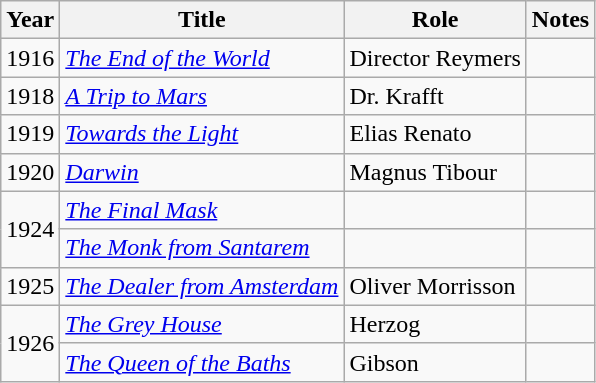<table class="wikitable sortable">
<tr>
<th>Year</th>
<th>Title</th>
<th>Role</th>
<th class="unsortable">Notes</th>
</tr>
<tr>
<td>1916</td>
<td><em><a href='#'>The End of the World</a></em></td>
<td>Director Reymers</td>
<td></td>
</tr>
<tr>
<td>1918</td>
<td><em><a href='#'>A Trip to Mars</a></em></td>
<td>Dr. Krafft</td>
<td></td>
</tr>
<tr>
<td>1919</td>
<td><em><a href='#'>Towards the Light</a></em></td>
<td>Elias Renato</td>
<td></td>
</tr>
<tr>
<td>1920</td>
<td><em><a href='#'>Darwin</a></em></td>
<td>Magnus Tibour</td>
<td></td>
</tr>
<tr>
<td rowspan=2>1924</td>
<td><em><a href='#'>The Final Mask</a></em></td>
<td></td>
<td></td>
</tr>
<tr>
<td><em><a href='#'>The Monk from Santarem</a></em></td>
<td></td>
<td></td>
</tr>
<tr>
<td>1925</td>
<td><em><a href='#'>The Dealer from Amsterdam</a></em></td>
<td>Oliver Morrisson</td>
<td></td>
</tr>
<tr>
<td rowspan=2>1926</td>
<td><em><a href='#'>The Grey House</a></em></td>
<td>Herzog</td>
<td></td>
</tr>
<tr>
<td><em><a href='#'>The Queen of the Baths</a></em></td>
<td>Gibson</td>
<td></td>
</tr>
</table>
